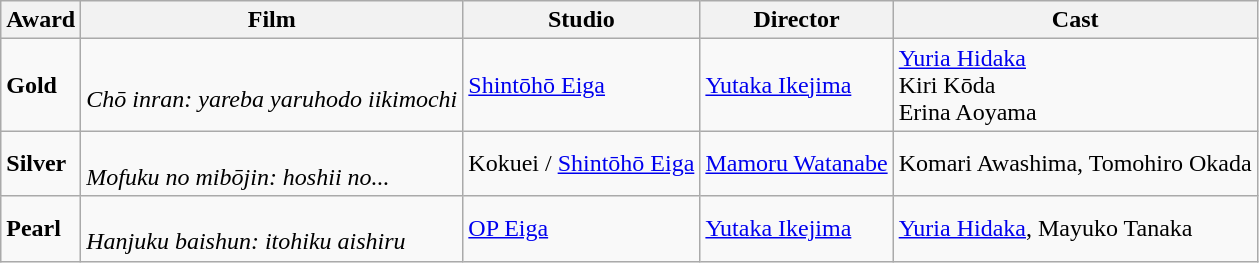<table class="wikitable">
<tr>
<th>Award</th>
<th>Film</th>
<th>Studio</th>
<th>Director</th>
<th>Cast</th>
</tr>
<tr>
<td><strong>Gold</strong></td>
<td><br><em>Chō inran: yareba yaruhodo iikimochi</em></td>
<td><a href='#'>Shintōhō Eiga</a></td>
<td><a href='#'>Yutaka Ikejima</a></td>
<td>  <a href='#'>Yuria Hidaka</a><br>Kiri Kōda<br>Erina Aoyama</td>
</tr>
<tr>
<td><strong>Silver</strong></td>
<td><br><em>Mofuku no mibōjin: hoshii no...</em></td>
<td>Kokuei / <a href='#'>Shintōhō Eiga</a></td>
<td><a href='#'>Mamoru Watanabe</a></td>
<td>Komari Awashima, Tomohiro Okada</td>
</tr>
<tr>
<td><strong>Pearl</strong></td>
<td><br><em>Hanjuku baishun: itohiku aishiru</em></td>
<td><a href='#'>OP Eiga</a></td>
<td><a href='#'>Yutaka Ikejima</a></td>
<td><a href='#'>Yuria Hidaka</a>, Mayuko Tanaka</td>
</tr>
</table>
